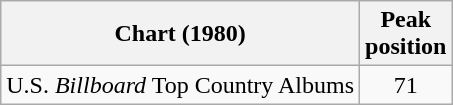<table class="wikitable">
<tr>
<th>Chart (1980)</th>
<th>Peak<br>position</th>
</tr>
<tr>
<td>U.S. <em>Billboard</em> Top Country Albums</td>
<td align="center">71</td>
</tr>
</table>
